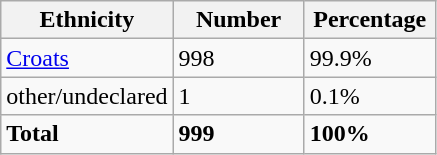<table class="wikitable">
<tr>
<th width="100px">Ethnicity</th>
<th width="80px">Number</th>
<th width="80px">Percentage</th>
</tr>
<tr>
<td><a href='#'>Croats</a></td>
<td>998</td>
<td>99.9%</td>
</tr>
<tr>
<td>other/undeclared</td>
<td>1</td>
<td>0.1%</td>
</tr>
<tr>
<td><strong>Total</strong></td>
<td><strong>999</strong></td>
<td><strong>100%</strong></td>
</tr>
</table>
